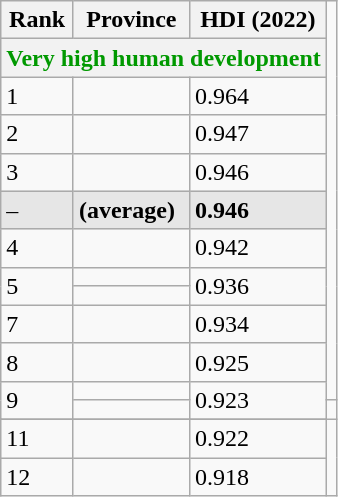<table class="wikitable sortable">
<tr>
<th>Rank</th>
<th>Province</th>
<th>HDI (2022)</th>
</tr>
<tr>
<th colspan="3" style="color:#090;">Very high human development</th>
</tr>
<tr>
<td>1</td>
<td></td>
<td>0.964</td>
</tr>
<tr>
<td>2</td>
<td></td>
<td>0.947</td>
</tr>
<tr>
<td>3</td>
<td></td>
<td>0.946</td>
</tr>
<tr style="background:#e6e6e6">
<td>–</td>
<td><strong></strong> <strong>(average)</strong></td>
<td><strong>0.946</strong></td>
</tr>
<tr>
<td>4</td>
<td></td>
<td>0.942</td>
</tr>
<tr>
<td rowspan="2">5</td>
<td></td>
<td rowspan="2">0.936</td>
</tr>
<tr>
<td></td>
</tr>
<tr>
<td>7</td>
<td></td>
<td>0.934</td>
</tr>
<tr>
<td>8</td>
<td></td>
<td>0.925</td>
</tr>
<tr>
<td rowspan="2">9</td>
<td></td>
<td rowspan="2">0.923</td>
</tr>
<tr>
<td></td>
<td></td>
</tr>
<tr>
</tr>
<tr>
<td>11</td>
<td></td>
<td>0.922</td>
</tr>
<tr>
<td>12</td>
<td></td>
<td>0.918</td>
</tr>
</table>
